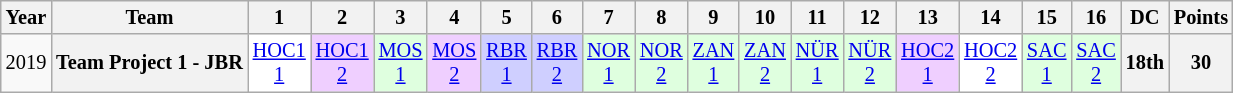<table class="wikitable" style="text-align:center; font-size:85%">
<tr>
<th>Year</th>
<th>Team</th>
<th>1</th>
<th>2</th>
<th>3</th>
<th>4</th>
<th>5</th>
<th>6</th>
<th>7</th>
<th>8</th>
<th>9</th>
<th>10</th>
<th>11</th>
<th>12</th>
<th>13</th>
<th>14</th>
<th>15</th>
<th>16</th>
<th>DC</th>
<th>Points</th>
</tr>
<tr>
<td>2019</td>
<th nowrap>Team Project 1 - JBR</th>
<td style="background:#FFFFFF;"><a href='#'>HOC1<br>1</a><br></td>
<td style="background:#EFCFFF;"><a href='#'>HOC1<br>2</a><br></td>
<td style="background:#DFFFDF;"><a href='#'>MOS<br>1</a><br></td>
<td style="background:#EFCFFF;"><a href='#'>MOS<br>2</a><br></td>
<td style="background:#CFCFFF;"><a href='#'>RBR<br>1</a><br></td>
<td style="background:#CFCFFF;"><a href='#'>RBR<br>2</a><br></td>
<td style="background:#DFFFDF;"><a href='#'>NOR<br>1</a><br></td>
<td style="background:#DFFFDF;"><a href='#'>NOR<br>2</a><br></td>
<td style="background:#DFFFDF;"><a href='#'>ZAN<br>1</a><br></td>
<td style="background:#DFFFDF;"><a href='#'>ZAN<br>2</a><br></td>
<td style="background:#DFFFDF;"><a href='#'>NÜR<br>1</a><br></td>
<td style="background:#DFFFDF;"><a href='#'>NÜR<br>2</a><br></td>
<td style="background:#EFCFFF;"><a href='#'>HOC2<br>1</a><br></td>
<td style="background:#FFFFFF;"><a href='#'>HOC2<br>2</a><br></td>
<td style="background:#DFFFDF;"><a href='#'>SAC<br>1</a><br></td>
<td style="background:#DFFFDF;"><a href='#'>SAC<br>2</a><br></td>
<th>18th</th>
<th>30</th>
</tr>
</table>
